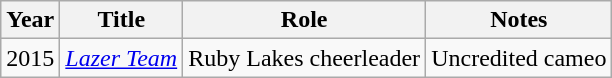<table class="wikitable sortable">
<tr>
<th>Year</th>
<th>Title</th>
<th>Role</th>
<th class="unsortable">Notes</th>
</tr>
<tr>
<td>2015</td>
<td><em><a href='#'>Lazer Team</a></em></td>
<td>Ruby Lakes cheerleader</td>
<td>Uncredited cameo</td>
</tr>
</table>
